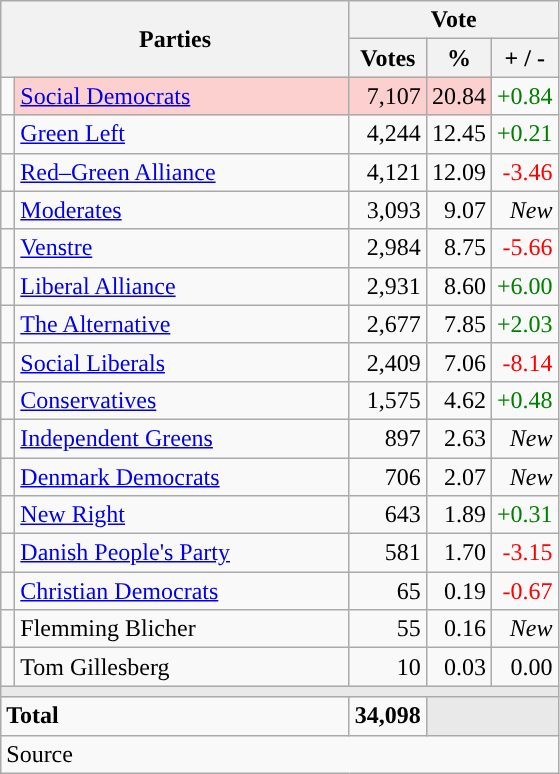<table class="wikitable" style="text-align:right;">
<tr>
<th style="text-align:centre;" rowspan="2" colspan="2" width="225">Parties</th>
<th colspan="3">Vote</th>
</tr>
<tr>
<th width="15">Votes</th>
<th width="15">%</th>
<th width="15">+ / -</th>
</tr>
<tr>
<td width="2" style="color:inherit;background:"></td>
<td bgcolor=#fbd0ce  align="left"><a href='#'>Social Democrats</a></td>
<td bgcolor=#fbd0ce>7,107</td>
<td bgcolor=#fbd0ce>20.84</td>
<td style=color:green;>+0.84</td>
</tr>
<tr>
<td width="2" style="color:inherit;background:"></td>
<td align="left"><a href='#'>Green Left</a></td>
<td>4,244</td>
<td>12.45</td>
<td style=color:green;>+0.21</td>
</tr>
<tr>
<td width="2" style="color:inherit;background:"></td>
<td align="left"><a href='#'>Red–Green Alliance</a></td>
<td>4,121</td>
<td>12.09</td>
<td style=color:red;>-3.46</td>
</tr>
<tr>
<td width="2" style="color:inherit;background:"></td>
<td align="left"><a href='#'>Moderates</a></td>
<td>3,093</td>
<td>9.07</td>
<td><em>New</em></td>
</tr>
<tr>
<td width="2" style="color:inherit;background:"></td>
<td align="left"><a href='#'>Venstre</a></td>
<td>2,984</td>
<td>8.75</td>
<td style=color:red;>-5.66</td>
</tr>
<tr>
<td width="2" style="color:inherit;background:"></td>
<td align="left"><a href='#'>Liberal Alliance</a></td>
<td>2,931</td>
<td>8.60</td>
<td style=color:green;>+6.00</td>
</tr>
<tr>
<td width="2" style="color:inherit;background:"></td>
<td align="left"><a href='#'>The Alternative</a></td>
<td>2,677</td>
<td>7.85</td>
<td style=color:green;>+2.03</td>
</tr>
<tr>
<td width="2" style="color:inherit;background:"></td>
<td align="left"><a href='#'>Social Liberals</a></td>
<td>2,409</td>
<td>7.06</td>
<td style=color:red;>-8.14</td>
</tr>
<tr>
<td width="2" style="color:inherit;background:"></td>
<td align="left"><a href='#'>Conservatives</a></td>
<td>1,575</td>
<td>4.62</td>
<td style=color:green;>+0.48</td>
</tr>
<tr>
<td width="2" style="color:inherit;background:"></td>
<td align="left"><a href='#'>Independent Greens</a></td>
<td>897</td>
<td>2.63</td>
<td><em>New</em></td>
</tr>
<tr>
<td width="2" style="color:inherit;background:"></td>
<td align="left"><a href='#'>Denmark Democrats</a></td>
<td>706</td>
<td>2.07</td>
<td><em>New</em></td>
</tr>
<tr>
<td width="2" style="color:inherit;background:"></td>
<td align="left"><a href='#'>New Right</a></td>
<td>643</td>
<td>1.89</td>
<td style=color:green;>+0.31</td>
</tr>
<tr>
<td width="2" style="color:inherit;background:"></td>
<td align="left"><a href='#'>Danish People's Party</a></td>
<td>581</td>
<td>1.70</td>
<td style=color:red;>-3.15</td>
</tr>
<tr>
<td width="2" style="color:inherit;background:"></td>
<td align="left"><a href='#'>Christian Democrats</a></td>
<td>65</td>
<td>0.19</td>
<td style=color:red;>-0.67</td>
</tr>
<tr>
<td width="2" style="color:inherit;background:"></td>
<td align="left">Flemming Blicher</td>
<td>55</td>
<td>0.16</td>
<td><em>New</em></td>
</tr>
<tr>
<td width="2" style="color:inherit;background:"></td>
<td align="left">Tom Gillesberg</td>
<td>10</td>
<td>0.03</td>
<td>0.00</td>
</tr>
<tr>
<td colspan="7" bgcolor="#E9E9E9"></td>
</tr>
<tr>
<td align="left" colspan="2"><strong>Total</strong></td>
<td><strong>34,098</strong></td>
<td bgcolor="#E9E9E9" colspan="2"></td>
</tr>
<tr>
<td align="left" colspan="6">Source</td>
</tr>
</table>
